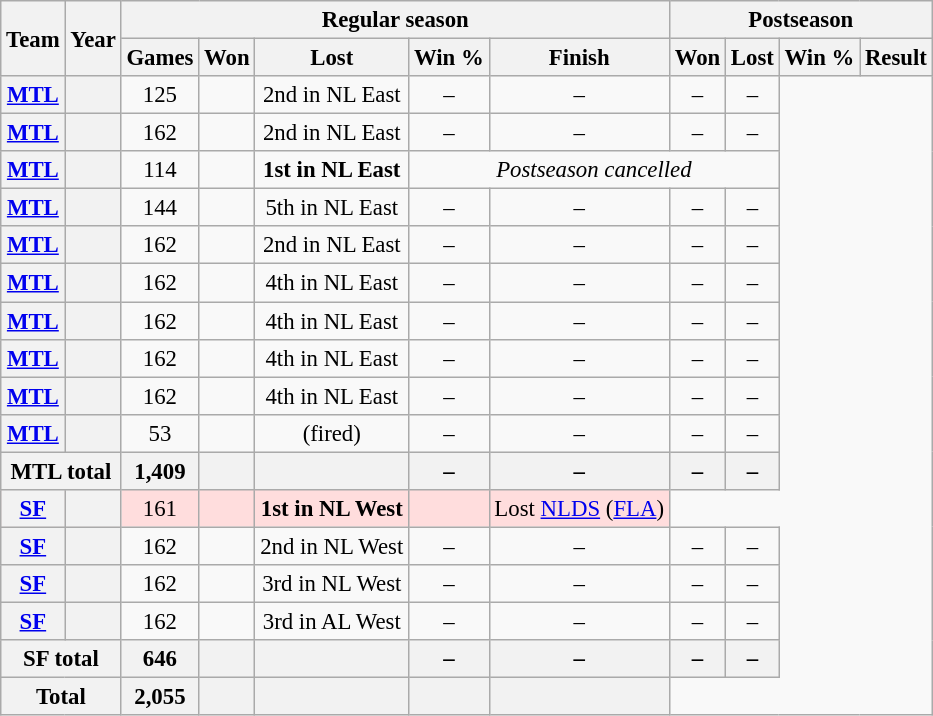<table class="wikitable" style="font-size: 95%; text-align:center;">
<tr>
<th rowspan="2">Team</th>
<th rowspan="2">Year</th>
<th colspan="5">Regular season</th>
<th colspan="4">Postseason</th>
</tr>
<tr>
<th>Games</th>
<th>Won</th>
<th>Lost</th>
<th>Win %</th>
<th>Finish</th>
<th>Won</th>
<th>Lost</th>
<th>Win %</th>
<th>Result</th>
</tr>
<tr>
<th><a href='#'>MTL</a></th>
<th></th>
<td>125</td>
<td></td>
<td>2nd in NL East</td>
<td>–</td>
<td>–</td>
<td>–</td>
<td>–</td>
</tr>
<tr>
<th><a href='#'>MTL</a></th>
<th></th>
<td>162</td>
<td></td>
<td>2nd in NL East</td>
<td>–</td>
<td>–</td>
<td>–</td>
<td>–</td>
</tr>
<tr>
<th><a href='#'>MTL</a></th>
<th></th>
<td>114</td>
<td></td>
<td><strong>1st in NL East</strong></td>
<td colspan=4><em>Postseason cancelled</em></td>
</tr>
<tr>
<th><a href='#'>MTL</a></th>
<th></th>
<td>144</td>
<td></td>
<td>5th in NL East</td>
<td>–</td>
<td>–</td>
<td>–</td>
<td>–</td>
</tr>
<tr>
<th><a href='#'>MTL</a></th>
<th></th>
<td>162</td>
<td></td>
<td>2nd in NL East</td>
<td>–</td>
<td>–</td>
<td>–</td>
<td>–</td>
</tr>
<tr>
<th><a href='#'>MTL</a></th>
<th></th>
<td>162</td>
<td></td>
<td>4th in NL East</td>
<td>–</td>
<td>–</td>
<td>–</td>
<td>–</td>
</tr>
<tr>
<th><a href='#'>MTL</a></th>
<th></th>
<td>162</td>
<td></td>
<td>4th in NL East</td>
<td>–</td>
<td>–</td>
<td>–</td>
<td>–</td>
</tr>
<tr>
<th><a href='#'>MTL</a></th>
<th></th>
<td>162</td>
<td></td>
<td>4th in NL East</td>
<td>–</td>
<td>–</td>
<td>–</td>
<td>–</td>
</tr>
<tr>
<th><a href='#'>MTL</a></th>
<th></th>
<td>162</td>
<td></td>
<td>4th in NL East</td>
<td>–</td>
<td>–</td>
<td>–</td>
<td>–</td>
</tr>
<tr>
<th><a href='#'>MTL</a></th>
<th></th>
<td>53</td>
<td></td>
<td>(fired)</td>
<td>–</td>
<td>–</td>
<td>–</td>
<td>–</td>
</tr>
<tr>
<th colspan="2">MTL total</th>
<th>1,409</th>
<th></th>
<th></th>
<th>–</th>
<th>–</th>
<th>–</th>
<th>–</th>
</tr>
<tr style="background:#fdd;" !>
<th><a href='#'>SF</a></th>
<th></th>
<td>161</td>
<td></td>
<td><strong>1st in NL West</strong></td>
<td></td>
<td>Lost <a href='#'>NLDS</a> (<a href='#'>FLA</a>)</td>
</tr>
<tr>
<th><a href='#'>SF</a></th>
<th></th>
<td>162</td>
<td></td>
<td>2nd in NL West</td>
<td>–</td>
<td>–</td>
<td>–</td>
<td>–</td>
</tr>
<tr>
<th><a href='#'>SF</a></th>
<th></th>
<td>162</td>
<td></td>
<td>3rd in NL West</td>
<td>–</td>
<td>–</td>
<td>–</td>
<td>–</td>
</tr>
<tr>
<th><a href='#'>SF</a></th>
<th></th>
<td>162</td>
<td></td>
<td>3rd in AL West</td>
<td>–</td>
<td>–</td>
<td>–</td>
<td>–</td>
</tr>
<tr>
<th colspan="2">SF total</th>
<th>646</th>
<th></th>
<th></th>
<th>–</th>
<th>–</th>
<th>–</th>
<th>–</th>
</tr>
<tr>
<th colspan="2">Total</th>
<th>2,055</th>
<th></th>
<th></th>
<th></th>
<th></th>
</tr>
</table>
